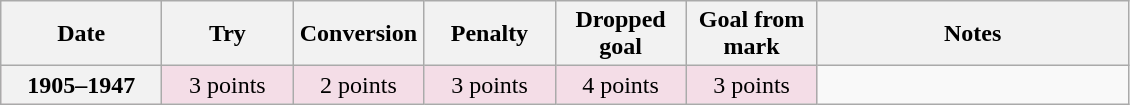<table class="wikitable">
<tr>
<th scope="col" style="width:100px;">Date</th>
<th scope="col" style="width:80px;">Try</th>
<th scope="col" style="width:80px;">Conversion</th>
<th scope="col" style="width:80px;">Penalty</th>
<th scope="col" style="width:80px;">Dropped goal</th>
<th scope="col" style="width:80px;">Goal from mark</th>
<th scope="col" style="width:200px;">Notes<br></th>
</tr>
<tr style="text-align:center;background:#F4DDE7;">
<th>1905–1947</th>
<td>3 points</td>
<td>2 points</td>
<td>3 points</td>
<td>4 points</td>
<td>3 points<br></td>
</tr>
</table>
